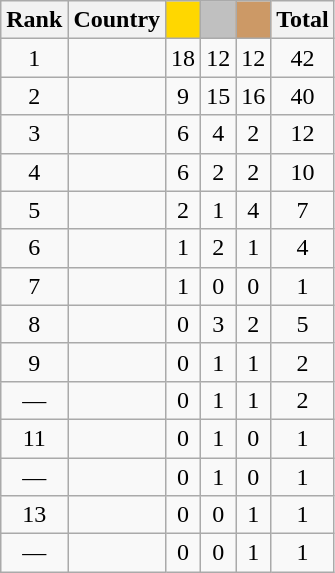<table class="wikitable sortable" style="text-align:center">
<tr>
<th>Rank</th>
<th>Country</th>
<td bgcolor="gold"></td>
<td bgcolor="silver"></td>
<td bgcolor="CC9966"></td>
<th>Total</th>
</tr>
<tr>
<td>1</td>
<td align=left></td>
<td>18</td>
<td>12</td>
<td>12</td>
<td>42</td>
</tr>
<tr>
<td>2</td>
<td align=left></td>
<td>9</td>
<td>15</td>
<td>16</td>
<td>40</td>
</tr>
<tr>
<td>3</td>
<td align=left></td>
<td>6</td>
<td>4</td>
<td>2</td>
<td>12</td>
</tr>
<tr>
<td>4</td>
<td align=left></td>
<td>6</td>
<td>2</td>
<td>2</td>
<td>10</td>
</tr>
<tr>
<td>5</td>
<td align=left></td>
<td>2</td>
<td>1</td>
<td>4</td>
<td>7</td>
</tr>
<tr>
<td>6</td>
<td align=left></td>
<td>1</td>
<td>2</td>
<td>1</td>
<td>4</td>
</tr>
<tr>
<td>7</td>
<td align=left></td>
<td>1</td>
<td>0</td>
<td>0</td>
<td>1</td>
</tr>
<tr>
<td>8</td>
<td align=left></td>
<td>0</td>
<td>3</td>
<td>2</td>
<td>5</td>
</tr>
<tr>
<td>9</td>
<td align=left></td>
<td>0</td>
<td>1</td>
<td>1</td>
<td>2</td>
</tr>
<tr>
<td>—</td>
<td align=left></td>
<td>0</td>
<td>1</td>
<td>1</td>
<td>2</td>
</tr>
<tr>
<td>11</td>
<td align=left></td>
<td>0</td>
<td>1</td>
<td>0</td>
<td>1</td>
</tr>
<tr>
<td>—</td>
<td align=left></td>
<td>0</td>
<td>1</td>
<td>0</td>
<td>1</td>
</tr>
<tr>
<td>13</td>
<td align=left></td>
<td>0</td>
<td>0</td>
<td>1</td>
<td>1</td>
</tr>
<tr>
<td>—</td>
<td align=left></td>
<td>0</td>
<td>0</td>
<td>1</td>
<td>1</td>
</tr>
</table>
